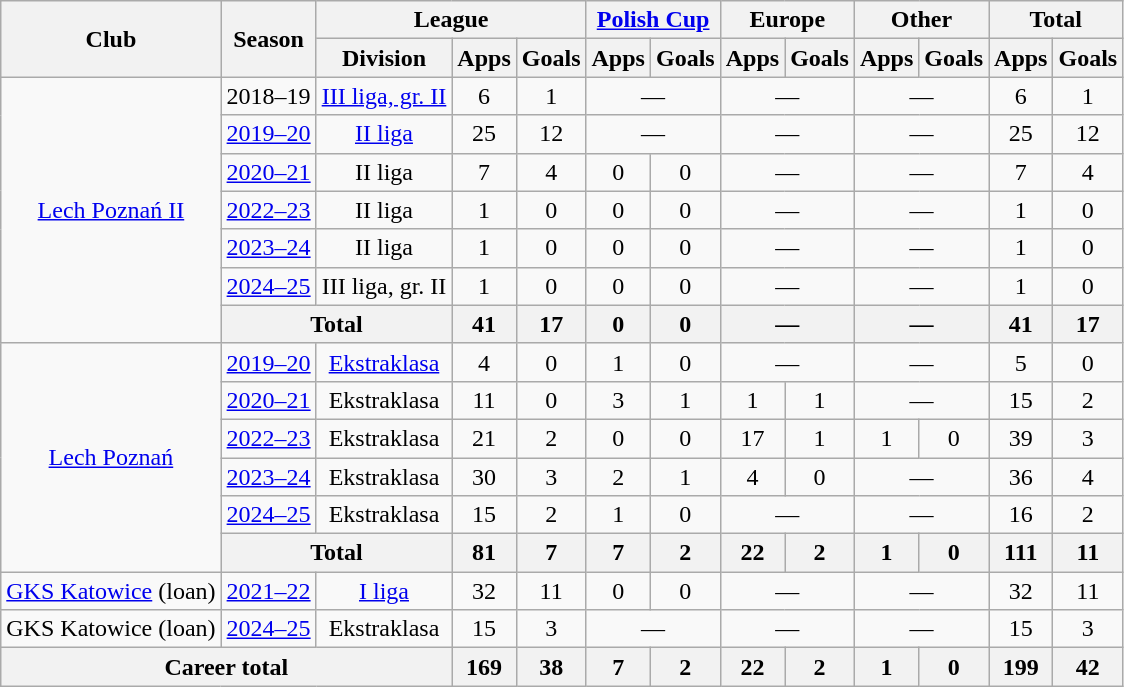<table class="wikitable" style="text-align: center;">
<tr>
<th rowspan="2">Club</th>
<th rowspan="2">Season</th>
<th colspan="3">League</th>
<th colspan="2"><a href='#'>Polish Cup</a></th>
<th colspan="2">Europe</th>
<th colspan="2">Other</th>
<th colspan="2">Total</th>
</tr>
<tr>
<th>Division</th>
<th>Apps</th>
<th>Goals</th>
<th>Apps</th>
<th>Goals</th>
<th>Apps</th>
<th>Goals</th>
<th>Apps</th>
<th>Goals</th>
<th>Apps</th>
<th>Goals</th>
</tr>
<tr>
<td rowspan="7"><a href='#'>Lech Poznań II</a></td>
<td>2018–19</td>
<td><a href='#'>III liga, gr. II</a></td>
<td>6</td>
<td>1</td>
<td colspan="2">—</td>
<td colspan="2">—</td>
<td colspan="2">—</td>
<td>6</td>
<td>1</td>
</tr>
<tr>
<td><a href='#'>2019–20</a></td>
<td><a href='#'>II liga</a></td>
<td>25</td>
<td>12</td>
<td colspan="2">—</td>
<td colspan="2">—</td>
<td colspan="2">—</td>
<td>25</td>
<td>12</td>
</tr>
<tr>
<td><a href='#'>2020–21</a></td>
<td>II liga</td>
<td>7</td>
<td>4</td>
<td>0</td>
<td>0</td>
<td colspan="2">—</td>
<td colspan="2">—</td>
<td>7</td>
<td>4</td>
</tr>
<tr>
<td><a href='#'>2022–23</a></td>
<td>II liga</td>
<td>1</td>
<td>0</td>
<td>0</td>
<td>0</td>
<td colspan="2">—</td>
<td colspan="2">—</td>
<td>1</td>
<td>0</td>
</tr>
<tr>
<td><a href='#'>2023–24</a></td>
<td>II liga</td>
<td>1</td>
<td>0</td>
<td>0</td>
<td>0</td>
<td colspan="2">—</td>
<td colspan="2">—</td>
<td>1</td>
<td>0</td>
</tr>
<tr>
<td><a href='#'>2024–25</a></td>
<td>III liga, gr. II</td>
<td>1</td>
<td>0</td>
<td>0</td>
<td>0</td>
<td colspan="2">—</td>
<td colspan="2">—</td>
<td>1</td>
<td>0</td>
</tr>
<tr>
<th colspan="2">Total</th>
<th>41</th>
<th>17</th>
<th>0</th>
<th>0</th>
<th colspan="2">—</th>
<th colspan="2">—</th>
<th>41</th>
<th>17</th>
</tr>
<tr>
<td rowspan="6"><a href='#'>Lech Poznań</a></td>
<td><a href='#'>2019–20</a></td>
<td><a href='#'>Ekstraklasa</a></td>
<td>4</td>
<td>0</td>
<td>1</td>
<td>0</td>
<td colspan="2">—</td>
<td colspan="2">—</td>
<td>5</td>
<td>0</td>
</tr>
<tr>
<td><a href='#'>2020–21</a></td>
<td>Ekstraklasa</td>
<td>11</td>
<td>0</td>
<td>3</td>
<td>1</td>
<td>1</td>
<td>1</td>
<td colspan="2">—</td>
<td>15</td>
<td>2</td>
</tr>
<tr>
<td><a href='#'>2022–23</a></td>
<td>Ekstraklasa</td>
<td>21</td>
<td>2</td>
<td>0</td>
<td>0</td>
<td>17</td>
<td>1</td>
<td>1</td>
<td>0</td>
<td>39</td>
<td>3</td>
</tr>
<tr>
<td><a href='#'>2023–24</a></td>
<td>Ekstraklasa</td>
<td>30</td>
<td>3</td>
<td>2</td>
<td>1</td>
<td>4</td>
<td>0</td>
<td colspan="2">—</td>
<td>36</td>
<td>4</td>
</tr>
<tr>
<td><a href='#'>2024–25</a></td>
<td>Ekstraklasa</td>
<td>15</td>
<td>2</td>
<td>1</td>
<td>0</td>
<td colspan="2">—</td>
<td colspan="2">—</td>
<td>16</td>
<td>2</td>
</tr>
<tr>
<th colspan="2">Total</th>
<th>81</th>
<th>7</th>
<th>7</th>
<th>2</th>
<th>22</th>
<th>2</th>
<th>1</th>
<th>0</th>
<th>111</th>
<th>11</th>
</tr>
<tr>
<td><a href='#'>GKS Katowice</a> (loan)</td>
<td><a href='#'>2021–22</a></td>
<td><a href='#'>I liga</a></td>
<td>32</td>
<td>11</td>
<td>0</td>
<td>0</td>
<td colspan="2">—</td>
<td colspan="2">—</td>
<td>32</td>
<td>11</td>
</tr>
<tr>
<td>GKS Katowice (loan)</td>
<td><a href='#'>2024–25</a></td>
<td>Ekstraklasa</td>
<td>15</td>
<td>3</td>
<td colspan="2">—</td>
<td colspan="2">—</td>
<td colspan="2">—</td>
<td>15</td>
<td>3</td>
</tr>
<tr>
<th colspan="3">Career total</th>
<th>169</th>
<th>38</th>
<th>7</th>
<th>2</th>
<th>22</th>
<th>2</th>
<th>1</th>
<th>0</th>
<th>199</th>
<th>42</th>
</tr>
</table>
